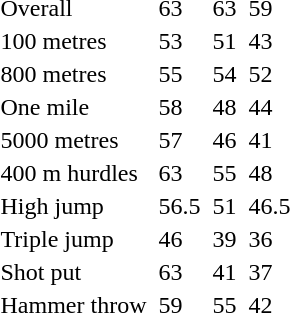<table>
<tr>
<td>Overall</td>
<td></td>
<td>63</td>
<td></td>
<td>63</td>
<td></td>
<td>59</td>
</tr>
<tr>
<td>100 metres</td>
<td></td>
<td>53</td>
<td></td>
<td>51</td>
<td></td>
<td>43</td>
</tr>
<tr>
<td>800 metres</td>
<td></td>
<td>55</td>
<td></td>
<td>54</td>
<td></td>
<td>52</td>
</tr>
<tr>
<td>One mile</td>
<td></td>
<td>58</td>
<td></td>
<td>48</td>
<td></td>
<td>44</td>
</tr>
<tr>
<td>5000 metres</td>
<td></td>
<td>57</td>
<td></td>
<td>46</td>
<td></td>
<td>41</td>
</tr>
<tr>
<td>400 m hurdles</td>
<td></td>
<td>63</td>
<td></td>
<td>55</td>
<td></td>
<td>48</td>
</tr>
<tr>
<td>High jump</td>
<td></td>
<td>56.5</td>
<td></td>
<td>51</td>
<td></td>
<td>46.5</td>
</tr>
<tr>
<td>Triple jump</td>
<td></td>
<td>46</td>
<td></td>
<td>39</td>
<td></td>
<td>36</td>
</tr>
<tr>
<td>Shot put</td>
<td></td>
<td>63</td>
<td></td>
<td>41</td>
<td></td>
<td>37</td>
</tr>
<tr>
<td>Hammer throw</td>
<td></td>
<td>59</td>
<td></td>
<td>55</td>
<td></td>
<td>42</td>
</tr>
<tr>
</tr>
</table>
